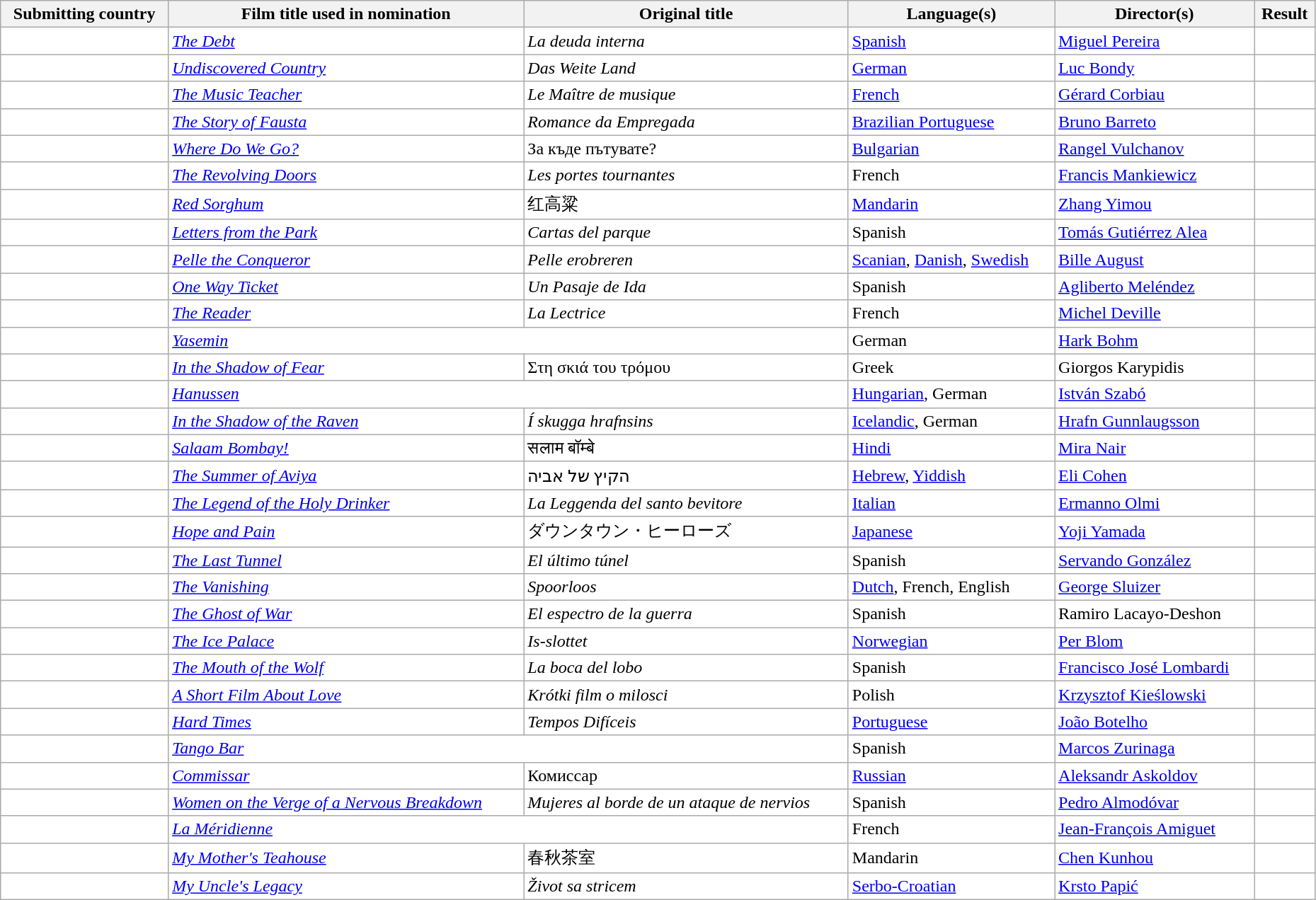<table class="wikitable sortable" width="98%" style="background:#ffffff;">
<tr>
<th>Submitting country</th>
<th>Film title used in nomination</th>
<th>Original title</th>
<th>Language(s)</th>
<th>Director(s)</th>
<th>Result</th>
</tr>
<tr>
<td></td>
<td><em><a href='#'>The Debt</a></em></td>
<td><em>La deuda interna</em></td>
<td><a href='#'>Spanish</a></td>
<td><a href='#'>Miguel Pereira</a></td>
<td></td>
</tr>
<tr>
<td></td>
<td><em><a href='#'>Undiscovered Country</a></em></td>
<td><em>Das Weite Land</em></td>
<td><a href='#'>German</a></td>
<td><a href='#'>Luc Bondy</a></td>
<td></td>
</tr>
<tr>
<td></td>
<td><em><a href='#'>The Music Teacher</a></em></td>
<td><em>Le Maître de musique</em></td>
<td><a href='#'>French</a></td>
<td><a href='#'>Gérard Corbiau</a></td>
<td></td>
</tr>
<tr>
<td></td>
<td><em><a href='#'>The Story of Fausta</a></em></td>
<td><em>Romance da Empregada</em></td>
<td><a href='#'>Brazilian Portuguese</a></td>
<td><a href='#'>Bruno Barreto</a></td>
<td></td>
</tr>
<tr>
<td></td>
<td><em><a href='#'>Where Do We Go?</a></em></td>
<td>За къде пътувате?</td>
<td><a href='#'>Bulgarian</a></td>
<td><a href='#'>Rangel Vulchanov</a></td>
<td></td>
</tr>
<tr>
<td></td>
<td><em><a href='#'>The Revolving Doors</a></em></td>
<td><em>Les portes tournantes</em></td>
<td>French</td>
<td><a href='#'>Francis Mankiewicz</a></td>
<td></td>
</tr>
<tr>
<td></td>
<td><em><a href='#'>Red Sorghum</a></em></td>
<td>红高粱</td>
<td><a href='#'>Mandarin</a></td>
<td><a href='#'>Zhang Yimou</a></td>
<td></td>
</tr>
<tr>
<td></td>
<td><em><a href='#'>Letters from the Park</a></em></td>
<td><em>Cartas del parque</em></td>
<td>Spanish</td>
<td><a href='#'>Tomás Gutiérrez Alea</a></td>
<td></td>
</tr>
<tr>
<td></td>
<td><em><a href='#'>Pelle the Conqueror</a></em></td>
<td><em>Pelle erobreren</em></td>
<td><a href='#'>Scanian</a>, <a href='#'>Danish</a>, <a href='#'>Swedish</a></td>
<td><a href='#'>Bille August</a></td>
<td></td>
</tr>
<tr>
<td></td>
<td><em><a href='#'>One Way Ticket</a></em></td>
<td><em>Un Pasaje de Ida</em></td>
<td>Spanish</td>
<td><a href='#'>Agliberto Meléndez</a></td>
<td></td>
</tr>
<tr>
<td></td>
<td><em><a href='#'>The Reader</a></em></td>
<td><em>La Lectrice</em></td>
<td>French</td>
<td><a href='#'>Michel Deville</a></td>
<td></td>
</tr>
<tr>
<td></td>
<td colspan="2"><em><a href='#'>Yasemin</a></em></td>
<td>German</td>
<td><a href='#'>Hark Bohm</a></td>
<td></td>
</tr>
<tr>
<td></td>
<td><em><a href='#'>In the Shadow of Fear</a></em></td>
<td>Στη σκιά του τρόμου</td>
<td>Greek</td>
<td>Giorgos Karypidis</td>
<td></td>
</tr>
<tr>
<td></td>
<td colspan="2"><em><a href='#'>Hanussen</a></em></td>
<td><a href='#'>Hungarian</a>, German</td>
<td><a href='#'>István Szabó</a></td>
<td></td>
</tr>
<tr>
<td></td>
<td><em><a href='#'>In the Shadow of the Raven</a></em></td>
<td><em>Í skugga hrafnsins</em></td>
<td><a href='#'>Icelandic</a>, German</td>
<td><a href='#'>Hrafn Gunnlaugsson</a></td>
<td></td>
</tr>
<tr>
<td></td>
<td><em><a href='#'>Salaam Bombay!</a></em></td>
<td>सलाम बॉम्बे</td>
<td><a href='#'>Hindi</a></td>
<td><a href='#'>Mira Nair</a></td>
<td></td>
</tr>
<tr>
<td></td>
<td><em><a href='#'>The Summer of Aviya</a></em></td>
<td>הקיץ של אביה</td>
<td><a href='#'>Hebrew</a>, <a href='#'>Yiddish</a></td>
<td><a href='#'>Eli Cohen</a></td>
<td></td>
</tr>
<tr>
<td></td>
<td><em><a href='#'>The Legend of the Holy Drinker</a></em></td>
<td><em>La Leggenda del santo bevitore</em></td>
<td><a href='#'>Italian</a></td>
<td><a href='#'>Ermanno Olmi</a></td>
<td></td>
</tr>
<tr>
<td></td>
<td><em><a href='#'>Hope and Pain</a></em></td>
<td>ダウンタウン・ヒーローズ</td>
<td><a href='#'>Japanese</a></td>
<td><a href='#'>Yoji Yamada</a></td>
<td></td>
</tr>
<tr>
<td></td>
<td><em><a href='#'>The Last Tunnel</a></em></td>
<td><em>El último túnel</em></td>
<td>Spanish</td>
<td><a href='#'>Servando González</a></td>
<td></td>
</tr>
<tr>
<td></td>
<td><em><a href='#'>The Vanishing</a></em></td>
<td><em>Spoorloos</em></td>
<td><a href='#'>Dutch</a>, French, English</td>
<td><a href='#'>George Sluizer</a></td>
<td></td>
</tr>
<tr>
<td></td>
<td><em><a href='#'>The Ghost of War</a></em></td>
<td><em>El espectro de la guerra</em></td>
<td>Spanish</td>
<td>Ramiro Lacayo-Deshon</td>
<td></td>
</tr>
<tr>
<td></td>
<td><em><a href='#'>The Ice Palace</a></em></td>
<td><em>Is-slottet</em></td>
<td><a href='#'>Norwegian</a></td>
<td><a href='#'>Per Blom</a></td>
<td></td>
</tr>
<tr>
<td></td>
<td><em><a href='#'>The Mouth of the Wolf</a></em></td>
<td><em>La boca del lobo</em></td>
<td>Spanish</td>
<td><a href='#'>Francisco José Lombardi</a></td>
<td></td>
</tr>
<tr>
<td></td>
<td><em><a href='#'>A Short Film About Love</a></em></td>
<td><em>Krótki film o milosci</em></td>
<td>Polish</td>
<td><a href='#'>Krzysztof Kieślowski</a></td>
<td></td>
</tr>
<tr>
<td></td>
<td><em><a href='#'>Hard Times</a></em></td>
<td><em>Tempos Difíceis</em></td>
<td><a href='#'>Portuguese</a></td>
<td><a href='#'>João Botelho</a></td>
<td></td>
</tr>
<tr>
<td></td>
<td colspan="2"><em><a href='#'>Tango Bar</a></em></td>
<td>Spanish</td>
<td><a href='#'>Marcos Zurinaga</a></td>
<td></td>
</tr>
<tr>
<td></td>
<td><em><a href='#'>Commissar</a></em></td>
<td>Комиссар</td>
<td><a href='#'>Russian</a></td>
<td><a href='#'>Aleksandr Askoldov</a></td>
<td></td>
</tr>
<tr>
<td></td>
<td><em><a href='#'>Women on the Verge of a Nervous Breakdown</a></em></td>
<td><em>Mujeres al borde de un ataque de nervios</em></td>
<td>Spanish</td>
<td><a href='#'>Pedro Almodóvar</a></td>
<td></td>
</tr>
<tr>
<td></td>
<td colspan="2"><em><a href='#'>La Méridienne</a></em></td>
<td>French</td>
<td><a href='#'>Jean-François Amiguet</a></td>
<td></td>
</tr>
<tr>
<td></td>
<td><em><a href='#'>My Mother's Teahouse</a></em></td>
<td>春秋茶室</td>
<td>Mandarin</td>
<td><a href='#'>Chen Kunhou</a></td>
<td></td>
</tr>
<tr>
<td></td>
<td><em><a href='#'>My Uncle's Legacy</a></em></td>
<td><em>Život sa stricem</em></td>
<td><a href='#'>Serbo-Croatian</a></td>
<td><a href='#'>Krsto Papić</a></td>
<td></td>
</tr>
</table>
